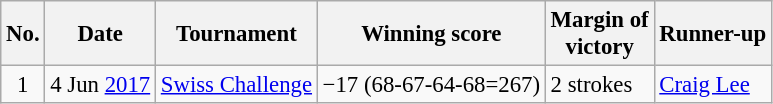<table class="wikitable" style="font-size:95%;">
<tr>
<th>No.</th>
<th>Date</th>
<th>Tournament</th>
<th>Winning score</th>
<th>Margin of<br>victory</th>
<th>Runner-up</th>
</tr>
<tr>
<td align=center>1</td>
<td align=right>4 Jun <a href='#'>2017</a></td>
<td><a href='#'>Swiss Challenge</a></td>
<td>−17 (68-67-64-68=267)</td>
<td>2 strokes</td>
<td> <a href='#'>Craig Lee</a></td>
</tr>
</table>
